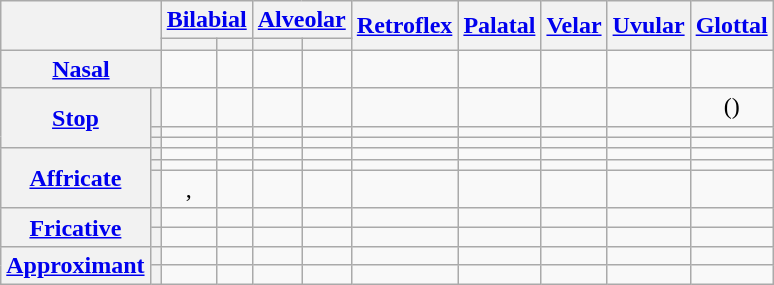<table class="wikitable" style="text-align:center">
<tr>
<th rowspan="2" colspan="2"></th>
<th colspan="2"><a href='#'>Bilabial</a></th>
<th colspan="2"><a href='#'>Alveolar</a></th>
<th rowspan="2"><a href='#'>Retroflex</a></th>
<th rowspan="2"><a href='#'>Palatal</a></th>
<th rowspan="2"><a href='#'>Velar</a></th>
<th rowspan="2"><a href='#'>Uvular</a></th>
<th rowspan="2"><a href='#'>Glottal</a></th>
</tr>
<tr>
<th></th>
<th></th>
<th></th>
<th></th>
</tr>
<tr>
<th colspan="2"><a href='#'>Nasal</a></th>
<td></td>
<td></td>
<td></td>
<td></td>
<td></td>
<td></td>
<td></td>
<td></td>
<td></td>
</tr>
<tr>
<th rowspan="3"><a href='#'>Stop</a></th>
<th></th>
<td></td>
<td></td>
<td></td>
<td></td>
<td></td>
<td></td>
<td></td>
<td></td>
<td>()</td>
</tr>
<tr>
<th></th>
<td></td>
<td></td>
<td></td>
<td></td>
<td></td>
<td></td>
<td></td>
<td></td>
<td></td>
</tr>
<tr>
<th></th>
<td></td>
<td></td>
<td></td>
<td></td>
<td></td>
<td></td>
<td></td>
<td></td>
<td></td>
</tr>
<tr>
<th rowspan="3"><a href='#'>Affricate</a></th>
<th></th>
<td></td>
<td></td>
<td></td>
<td></td>
<td></td>
<td></td>
<td></td>
<td></td>
<td></td>
</tr>
<tr>
<th></th>
<td></td>
<td></td>
<td></td>
<td></td>
<td></td>
<td></td>
<td></td>
<td></td>
<td></td>
</tr>
<tr>
<th></th>
<td>,  </td>
<td></td>
<td></td>
<td></td>
<td></td>
<td></td>
<td></td>
<td></td>
<td></td>
</tr>
<tr>
<th rowspan="2"><a href='#'>Fricative</a></th>
<th></th>
<td></td>
<td></td>
<td></td>
<td></td>
<td></td>
<td></td>
<td></td>
<td></td>
<td></td>
</tr>
<tr>
<th></th>
<td></td>
<td></td>
<td></td>
<td></td>
<td></td>
<td></td>
<td></td>
<td></td>
<td></td>
</tr>
<tr>
<th rowspan="2"><a href='#'>Approximant</a></th>
<th></th>
<td></td>
<td></td>
<td></td>
<td></td>
<td></td>
<td></td>
<td></td>
<td></td>
<td></td>
</tr>
<tr>
<th></th>
<td></td>
<td></td>
<td></td>
<td></td>
<td></td>
<td></td>
<td></td>
<td></td>
<td></td>
</tr>
</table>
